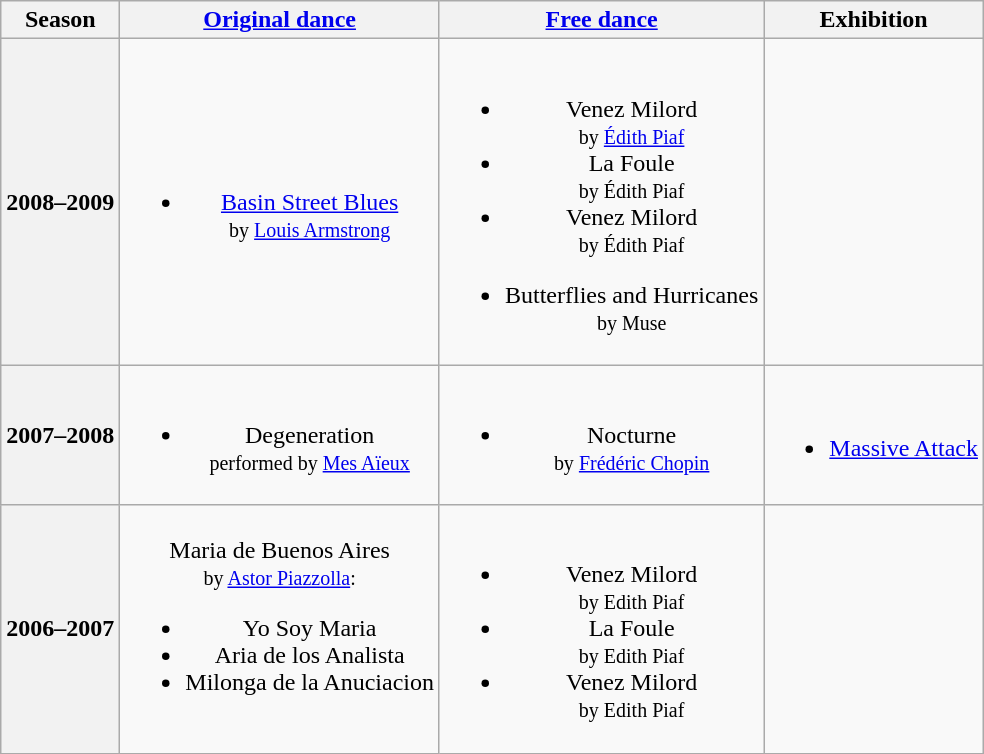<table class="wikitable" style="text-align:center">
<tr>
<th>Season</th>
<th><a href='#'>Original dance</a></th>
<th><a href='#'>Free dance</a></th>
<th>Exhibition</th>
</tr>
<tr>
<th>2008–2009 <br> </th>
<td><br><ul><li><a href='#'>Basin Street Blues</a> <br><small> by <a href='#'>Louis Armstrong</a> </small></li></ul></td>
<td><br><ul><li>Venez Milord <br><small> by <a href='#'>Édith Piaf</a> </small></li><li>La Foule <br><small> by Édith Piaf </small></li><li>Venez Milord <br><small> by Édith Piaf </small></li></ul><ul><li>Butterflies and Hurricanes <br><small> by Muse </small></li></ul></td>
<td></td>
</tr>
<tr>
<th>2007–2008 <br> </th>
<td><br><ul><li>Degeneration <br><small> performed by <a href='#'>Mes Aïeux</a> </small></li></ul></td>
<td><br><ul><li>Nocturne <br><small> by <a href='#'>Frédéric Chopin</a> </small></li></ul></td>
<td><br><ul><li><a href='#'>Massive Attack</a></li></ul></td>
</tr>
<tr>
<th>2006–2007 <br> </th>
<td>Maria de Buenos Aires <br><small> by <a href='#'>Astor Piazzolla</a>: </small><br><ul><li>Yo Soy Maria</li><li>Aria de los Analista</li><li>Milonga de la Anuciacion</li></ul></td>
<td><br><ul><li>Venez Milord <br><small> by Edith Piaf </small></li><li>La Foule <br><small> by Edith Piaf </small></li><li>Venez Milord <br><small> by Edith Piaf </small></li></ul></td>
<td></td>
</tr>
</table>
